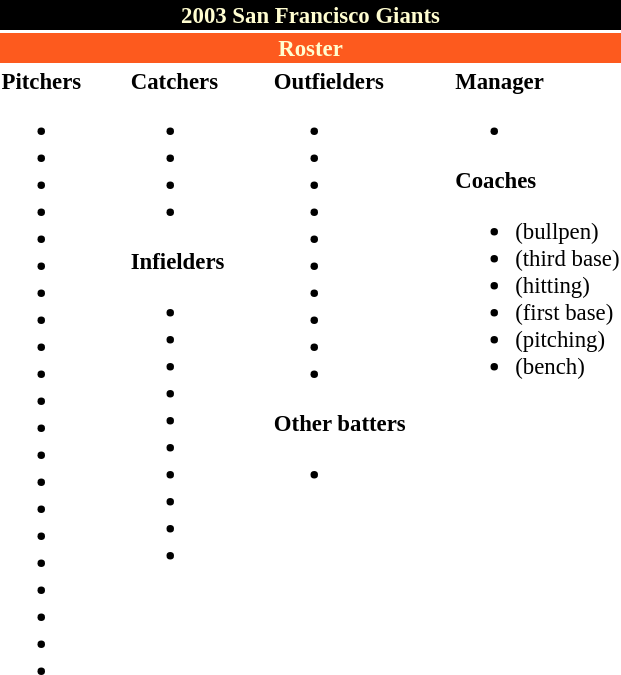<table class="toccolours" style="font-size: 95%;">
<tr>
<th colspan="10" style="background-color: black; color: #FFFDD0; text-align: center;">2003 San Francisco Giants</th>
</tr>
<tr>
<td colspan="10" style="background-color: #fd5a1e; color: #FFFDD0; text-align: center;"><strong>Roster</strong></td>
</tr>
<tr>
<td valign="top"><strong>Pitchers</strong><br><ul><li></li><li></li><li></li><li></li><li></li><li></li><li></li><li></li><li></li><li></li><li></li><li></li><li></li><li></li><li></li><li></li><li></li><li></li><li></li><li></li><li></li></ul></td>
<td width="25px"></td>
<td valign="top"><strong>Catchers</strong><br><ul><li></li><li></li><li></li><li></li></ul><strong>Infielders</strong><ul><li></li><li></li><li></li><li></li><li></li><li></li><li></li><li></li><li></li><li></li></ul></td>
<td width="25px"></td>
<td valign="top"><strong>Outfielders</strong><br><ul><li></li><li></li><li></li><li></li><li></li><li></li><li></li><li></li><li></li><li></li></ul><strong>Other batters</strong><ul><li></li></ul></td>
<td width="25px"></td>
<td valign="top"><strong>Manager</strong><br><ul><li></li></ul><strong>Coaches</strong><ul><li> (bullpen)</li><li> (third base)</li><li> (hitting)</li><li> (first base)</li><li> (pitching)</li><li> (bench)</li></ul></td>
</tr>
<tr>
</tr>
</table>
